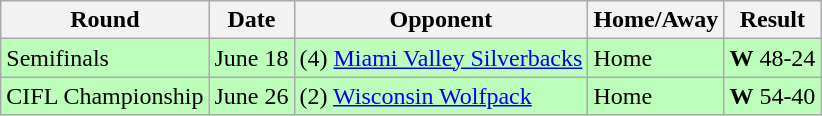<table class="wikitable">
<tr>
<th>Round</th>
<th>Date</th>
<th>Opponent</th>
<th>Home/Away</th>
<th>Result</th>
</tr>
<tr bgcolor="#bbffbb">
<td>Semifinals</td>
<td>June 18</td>
<td>(4) <a href='#'>Miami Valley Silverbacks</a></td>
<td>Home</td>
<td><strong>W</strong> 48-24</td>
</tr>
<tr bgcolor="#bbffbb">
<td>CIFL Championship</td>
<td>June 26</td>
<td>(2) <a href='#'>Wisconsin Wolfpack</a></td>
<td>Home</td>
<td><strong>W</strong> 54-40</td>
</tr>
</table>
